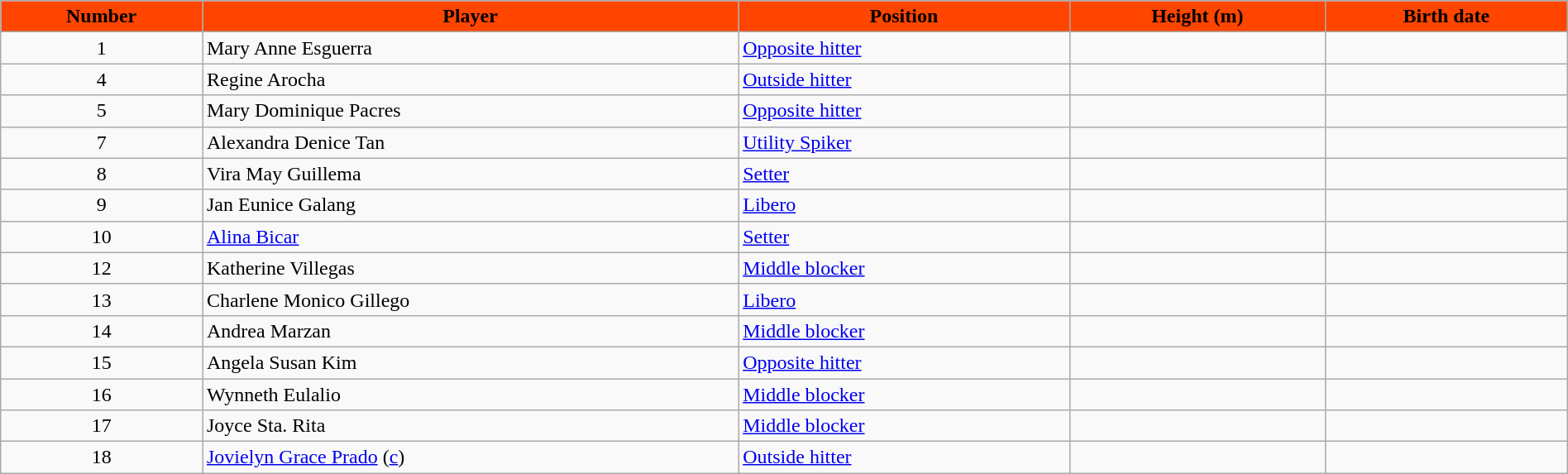<table class="wikitable" style="width:100%;">
<tr>
<th style="background: #FF4500; color:black">Number</th>
<th style="background: #FF4500; color:black">Player</th>
<th style="background: #FF4500; color:black">Position</th>
<th style="background: #FF4500; color:black">Height (m)</th>
<th style="background: #FF4500; color:black">Birth date</th>
</tr>
<tr>
<td align=center>1</td>
<td> Mary Anne Esguerra</td>
<td><a href='#'>Opposite hitter</a></td>
<td align=center></td>
<td></td>
</tr>
<tr>
<td align=center>4</td>
<td> Regine Arocha</td>
<td><a href='#'>Outside hitter</a></td>
<td align=center></td>
<td></td>
</tr>
<tr>
<td align=center>5</td>
<td> Mary Dominique Pacres</td>
<td><a href='#'>Opposite hitter</a></td>
<td align=center></td>
<td></td>
</tr>
<tr>
<td align=center>7</td>
<td> Alexandra Denice Tan</td>
<td><a href='#'>Utility Spiker</a></td>
<td align=center></td>
<td></td>
</tr>
<tr>
<td align=center>8</td>
<td> Vira May Guillema</td>
<td><a href='#'>Setter</a></td>
<td align=center></td>
<td></td>
</tr>
<tr>
<td align=center>9</td>
<td> Jan Eunice Galang</td>
<td><a href='#'>Libero</a></td>
<td align=center></td>
<td></td>
</tr>
<tr>
<td align=center>10</td>
<td> <a href='#'>Alina Bicar</a></td>
<td><a href='#'>Setter</a></td>
<td align=center></td>
<td></td>
</tr>
<tr>
<td align=center>12</td>
<td> Katherine Villegas</td>
<td><a href='#'>Middle blocker</a></td>
<td align=center></td>
<td></td>
</tr>
<tr>
<td align=center>13</td>
<td> Charlene Monico Gillego</td>
<td><a href='#'>Libero</a></td>
<td align=center></td>
<td></td>
</tr>
<tr>
<td align=center>14</td>
<td> Andrea Marzan</td>
<td><a href='#'>Middle blocker</a></td>
<td align=center></td>
<td></td>
</tr>
<tr>
<td align=center>15</td>
<td> Angela Susan Kim</td>
<td><a href='#'>Opposite hitter</a></td>
<td align=center></td>
<td></td>
</tr>
<tr>
<td align=center>16</td>
<td> Wynneth Eulalio</td>
<td><a href='#'>Middle blocker</a></td>
<td align=center></td>
<td></td>
</tr>
<tr>
<td align=center>17</td>
<td> Joyce Sta. Rita</td>
<td><a href='#'>Middle blocker</a></td>
<td align=center></td>
<td></td>
</tr>
<tr>
<td align=center>18</td>
<td> <a href='#'>Jovielyn Grace Prado</a> (<a href='#'>c</a>)</td>
<td><a href='#'>Outside hitter</a></td>
<td align=center></td>
<td></td>
</tr>
</table>
